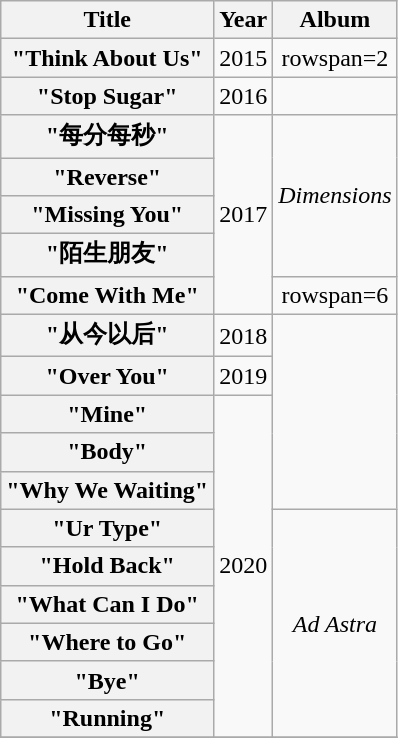<table class="wikitable plainrowheaders" style="text-align:center;">
<tr>
<th>Title</th>
<th>Year</th>
<th>Album</th>
</tr>
<tr>
<th scope="row">"Think About Us"</th>
<td>2015</td>
<td>rowspan=2 </td>
</tr>
<tr>
<th scope="row">"Stop Sugar"</th>
<td>2016</td>
</tr>
<tr>
<th scope="row">"每分每秒"</th>
<td rowspan="5">2017</td>
<td rowspan="4"><em>Dimensions</em></td>
</tr>
<tr>
<th scope="row">"Reverse"</th>
</tr>
<tr>
<th scope="row">"Missing You" </th>
</tr>
<tr>
<th scope="row">"陌生朋友"</th>
</tr>
<tr>
<th scope="row">"Come With Me"</th>
<td>rowspan=6 </td>
</tr>
<tr>
<th scope="row">"从今以后"</th>
<td>2018</td>
</tr>
<tr>
<th scope="row">"Over You"</th>
<td>2019</td>
</tr>
<tr>
<th scope="row">"Mine" </th>
<td rowspan="9">2020</td>
</tr>
<tr>
<th scope="row">"Body" </th>
</tr>
<tr>
<th scope="row">"Why We Waiting"</th>
</tr>
<tr>
<th scope="row">"Ur Type"</th>
<td rowspan="6"><em>Ad Astra</em></td>
</tr>
<tr>
<th scope="row">"Hold Back"</th>
</tr>
<tr>
<th scope="row">"What Can I Do" </th>
</tr>
<tr>
<th scope="row">"Where to Go"</th>
</tr>
<tr>
<th scope="row">"Bye"</th>
</tr>
<tr>
<th scope="row">"Running"</th>
</tr>
<tr>
</tr>
</table>
